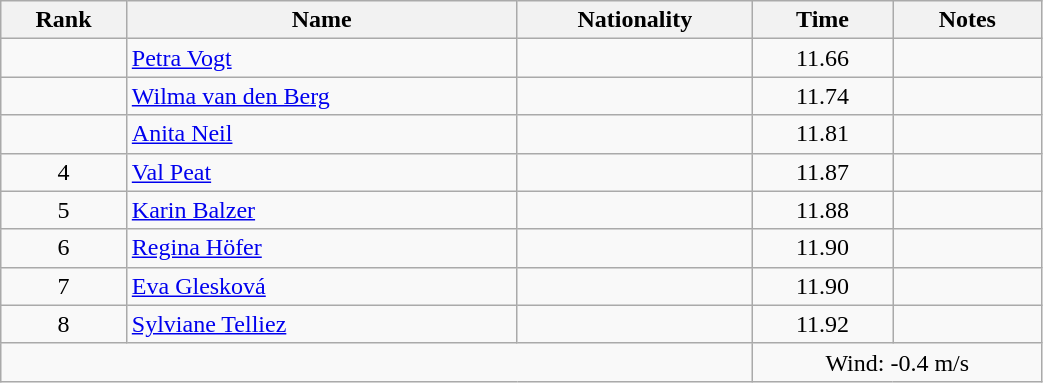<table class="wikitable sortable" style="text-align:center;width: 55%">
<tr>
<th>Rank</th>
<th>Name</th>
<th>Nationality</th>
<th>Time</th>
<th>Notes</th>
</tr>
<tr>
<td></td>
<td align=left><a href='#'>Petra Vogt</a></td>
<td align=left></td>
<td>11.66</td>
<td></td>
</tr>
<tr>
<td></td>
<td align=left><a href='#'>Wilma van den Berg</a></td>
<td align=left></td>
<td>11.74</td>
<td></td>
</tr>
<tr>
<td></td>
<td align=left><a href='#'>Anita Neil</a></td>
<td align=left></td>
<td>11.81</td>
<td></td>
</tr>
<tr>
<td>4</td>
<td align=left><a href='#'>Val Peat</a></td>
<td align=left></td>
<td>11.87</td>
<td></td>
</tr>
<tr>
<td>5</td>
<td align=left><a href='#'>Karin Balzer</a></td>
<td align=left></td>
<td>11.88</td>
<td></td>
</tr>
<tr>
<td>6</td>
<td align=left><a href='#'>Regina Höfer</a></td>
<td align=left></td>
<td>11.90</td>
<td></td>
</tr>
<tr>
<td>7</td>
<td align=left><a href='#'>Eva Glesková</a></td>
<td align=left></td>
<td>11.90</td>
<td></td>
</tr>
<tr>
<td>8</td>
<td align=left><a href='#'>Sylviane Telliez</a></td>
<td align=left></td>
<td>11.92</td>
<td></td>
</tr>
<tr>
<td colspan="3"></td>
<td colspan="2">Wind: -0.4 m/s</td>
</tr>
</table>
